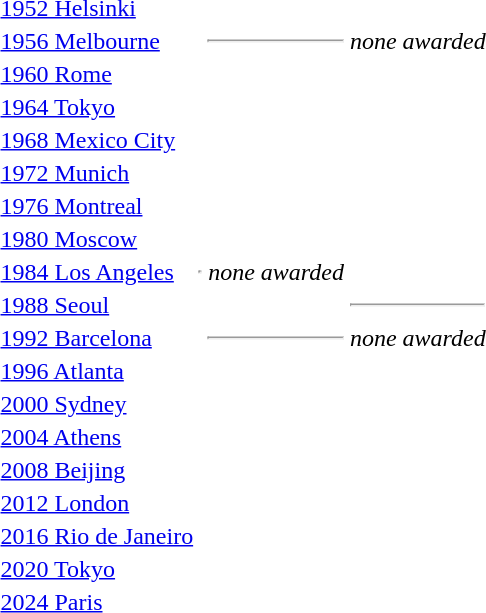<table>
<tr>
<td><a href='#'>1952 Helsinki</a><br></td>
<td></td>
<td></td>
<td></td>
</tr>
<tr>
<td><a href='#'>1956 Melbourne</a><br></td>
<td></td>
<td><hr></td>
<td align="center"><em>none awarded</em></td>
</tr>
<tr>
<td><a href='#'>1960 Rome</a><br></td>
<td></td>
<td></td>
<td></td>
</tr>
<tr>
<td><a href='#'>1964 Tokyo</a><br></td>
<td></td>
<td></td>
<td></td>
</tr>
<tr>
<td><a href='#'>1968 Mexico City</a><br></td>
<td></td>
<td></td>
<td></td>
</tr>
<tr>
<td><a href='#'>1972 Munich</a><br></td>
<td></td>
<td></td>
<td></td>
</tr>
<tr>
<td><a href='#'>1976 Montreal</a><br></td>
<td></td>
<td></td>
<td></td>
</tr>
<tr>
<td><a href='#'>1980 Moscow</a><br></td>
<td></td>
<td></td>
<td></td>
</tr>
<tr>
<td><a href='#'>1984 Los Angeles</a><br></td>
<td><hr></td>
<td align="center"><em>none awarded</em></td>
<td></td>
</tr>
<tr>
<td><a href='#'>1988 Seoul</a><br></td>
<td></td>
<td></td>
<td><hr></td>
</tr>
<tr>
<td><a href='#'>1992 Barcelona</a><br></td>
<td></td>
<td><hr></td>
<td align="center"><em>none awarded</em></td>
</tr>
<tr>
<td><a href='#'>1996 Atlanta</a><br></td>
<td></td>
<td></td>
<td></td>
</tr>
<tr>
<td><a href='#'>2000 Sydney</a><br></td>
<td></td>
<td></td>
<td></td>
</tr>
<tr>
<td><a href='#'>2004 Athens</a><br></td>
<td></td>
<td></td>
<td></td>
</tr>
<tr>
<td><a href='#'>2008 Beijing</a><br></td>
<td></td>
<td></td>
<td></td>
</tr>
<tr>
<td><a href='#'>2012 London</a><br></td>
<td></td>
<td></td>
<td></td>
</tr>
<tr>
<td><a href='#'>2016 Rio de Janeiro</a><br></td>
<td></td>
<td></td>
<td></td>
</tr>
<tr>
<td><a href='#'>2020 Tokyo</a><br></td>
<td></td>
<td></td>
<td></td>
</tr>
<tr>
<td><a href='#'>2024 Paris</a><br></td>
<td></td>
<td></td>
<td></td>
</tr>
</table>
